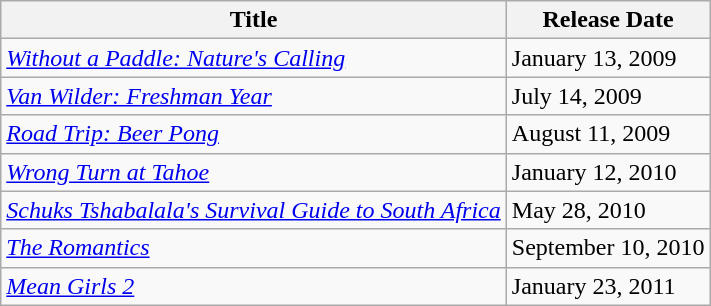<table class="wikitable sortable">
<tr>
<th>Title</th>
<th>Release Date</th>
</tr>
<tr>
<td><em><a href='#'>Without a Paddle: Nature's Calling</a></em></td>
<td>January 13, 2009</td>
</tr>
<tr>
<td><em><a href='#'>Van Wilder: Freshman Year</a></em></td>
<td>July 14, 2009</td>
</tr>
<tr>
<td><em><a href='#'>Road Trip: Beer Pong</a></em></td>
<td>August 11, 2009</td>
</tr>
<tr>
<td><em><a href='#'>Wrong Turn at Tahoe</a></em></td>
<td>January 12, 2010</td>
</tr>
<tr>
<td><em><a href='#'>Schuks Tshabalala's Survival Guide to South Africa</a></em></td>
<td>May 28, 2010</td>
</tr>
<tr>
<td><em><a href='#'>The Romantics</a></em></td>
<td>September 10, 2010</td>
</tr>
<tr>
<td><em><a href='#'>Mean Girls 2</a></em></td>
<td>January 23, 2011</td>
</tr>
</table>
